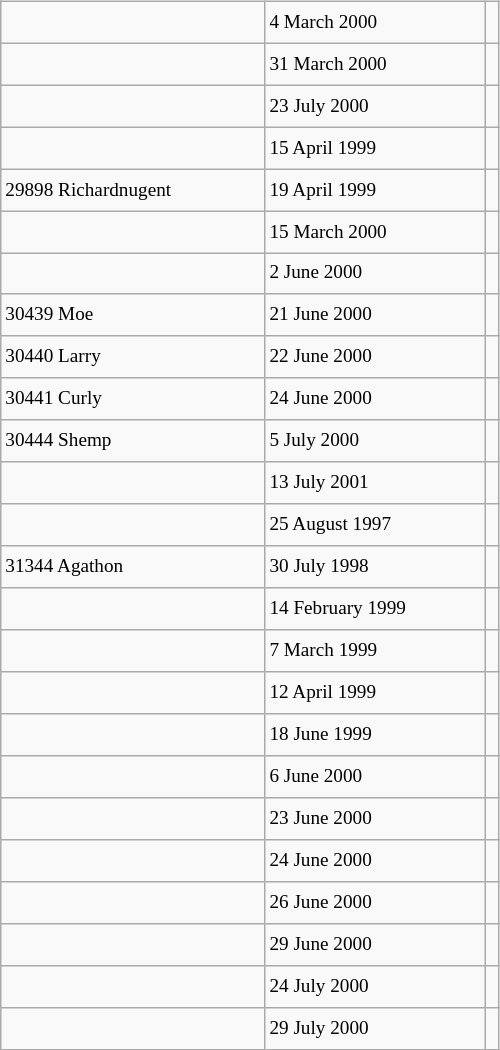<table class="wikitable" style="font-size: 80%; float: left; width: 26em; margin-right: 1em; height: 700px">
<tr>
<td></td>
<td>4 March 2000</td>
<td></td>
</tr>
<tr>
<td></td>
<td>31 March 2000</td>
<td></td>
</tr>
<tr>
<td></td>
<td>23 July 2000</td>
<td></td>
</tr>
<tr>
<td></td>
<td>15 April 1999</td>
<td></td>
</tr>
<tr>
<td>29898 Richardnugent</td>
<td>19 April 1999</td>
<td></td>
</tr>
<tr>
<td></td>
<td>15 March 2000</td>
<td></td>
</tr>
<tr>
<td></td>
<td>2 June 2000</td>
<td></td>
</tr>
<tr>
<td>30439 Moe</td>
<td>21 June 2000</td>
<td></td>
</tr>
<tr>
<td>30440 Larry</td>
<td>22 June 2000</td>
<td></td>
</tr>
<tr>
<td>30441 Curly</td>
<td>24 June 2000</td>
<td></td>
</tr>
<tr>
<td>30444 Shemp</td>
<td>5 July 2000</td>
<td></td>
</tr>
<tr>
<td></td>
<td>13 July 2001</td>
<td></td>
</tr>
<tr>
<td></td>
<td>25 August 1997</td>
<td></td>
</tr>
<tr>
<td>31344 Agathon</td>
<td>30 July 1998</td>
<td></td>
</tr>
<tr>
<td></td>
<td>14 February 1999</td>
<td></td>
</tr>
<tr>
<td></td>
<td>7 March 1999</td>
<td></td>
</tr>
<tr>
<td></td>
<td>12 April 1999</td>
<td></td>
</tr>
<tr>
<td></td>
<td>18 June 1999</td>
<td></td>
</tr>
<tr>
<td></td>
<td>6 June 2000</td>
<td></td>
</tr>
<tr>
<td></td>
<td>23 June 2000</td>
<td></td>
</tr>
<tr>
<td></td>
<td>24 June 2000</td>
<td></td>
</tr>
<tr>
<td></td>
<td>26 June 2000</td>
<td></td>
</tr>
<tr>
<td></td>
<td>29 June 2000</td>
<td></td>
</tr>
<tr>
<td></td>
<td>24 July 2000</td>
<td></td>
</tr>
<tr>
<td></td>
<td>29 July 2000</td>
<td></td>
</tr>
</table>
